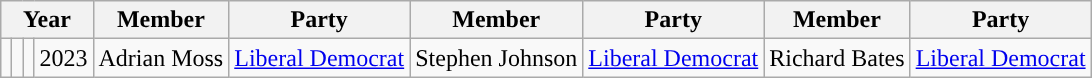<table class="wikitable">
<tr>
<th colspan="4">Year</th>
<th>Member</th>
<th>Party</th>
<th>Member</th>
<th>Party</th>
<th>Member</th>
<th>Party</th>
</tr>
<tr>
<td style="background-color: "></td>
<td style="background-color: "></td>
<td style="background-color: "></td>
<td>2023</td>
<td>Adrian Moss</td>
<td><a href='#'>Liberal Democrat</a></td>
<td>Stephen Johnson</td>
<td><a href='#'>Liberal Democrat</a></td>
<td>Richard Bates</td>
<td><a href='#'>Liberal Democrat</a></td>
</tr>
</table>
